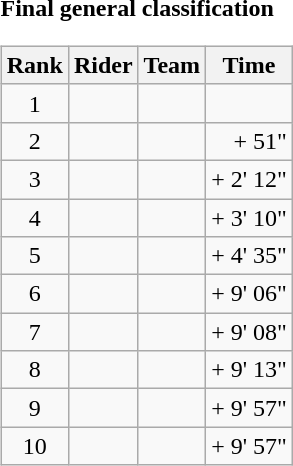<table>
<tr>
<td><strong>Final general classification</strong><br><table class="wikitable">
<tr>
<th scope="col">Rank</th>
<th scope="col">Rider</th>
<th scope="col">Team</th>
<th scope="col">Time</th>
</tr>
<tr>
<td style="text-align:center;">1</td>
<td></td>
<td></td>
<td style="text-align:right;"></td>
</tr>
<tr>
<td style="text-align:center;">2</td>
<td></td>
<td></td>
<td style="text-align:right;">+ 51"</td>
</tr>
<tr>
<td style="text-align:center;">3</td>
<td></td>
<td></td>
<td style="text-align:right;">+ 2' 12"</td>
</tr>
<tr>
<td style="text-align:center;">4</td>
<td></td>
<td></td>
<td style="text-align:right;">+ 3' 10"</td>
</tr>
<tr>
<td style="text-align:center;">5</td>
<td></td>
<td></td>
<td style="text-align:right;">+ 4' 35"</td>
</tr>
<tr>
<td style="text-align:center;">6</td>
<td></td>
<td></td>
<td style="text-align:right;">+ 9' 06"</td>
</tr>
<tr>
<td style="text-align:center;">7</td>
<td></td>
<td></td>
<td style="text-align:right;">+ 9' 08"</td>
</tr>
<tr>
<td style="text-align:center;">8</td>
<td></td>
<td></td>
<td style="text-align:right;">+ 9' 13"</td>
</tr>
<tr>
<td style="text-align:center;">9</td>
<td></td>
<td></td>
<td style="text-align:right;">+ 9' 57"</td>
</tr>
<tr>
<td style="text-align:center;">10</td>
<td></td>
<td></td>
<td style="text-align:right;">+ 9' 57"</td>
</tr>
</table>
</td>
</tr>
</table>
